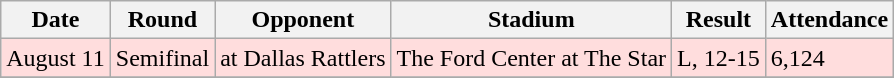<table class="wikitable">
<tr>
<th>Date</th>
<th>Round</th>
<th>Opponent</th>
<th>Stadium</th>
<th>Result</th>
<th>Attendance</th>
</tr>
<tr bgcolor=FFDDDD>
<td>August 11</td>
<td>Semifinal</td>
<td>at Dallas Rattlers</td>
<td>The Ford Center at The Star</td>
<td>L, 12-15</td>
<td>6,124</td>
</tr>
<tr bgcolor=>
</tr>
</table>
